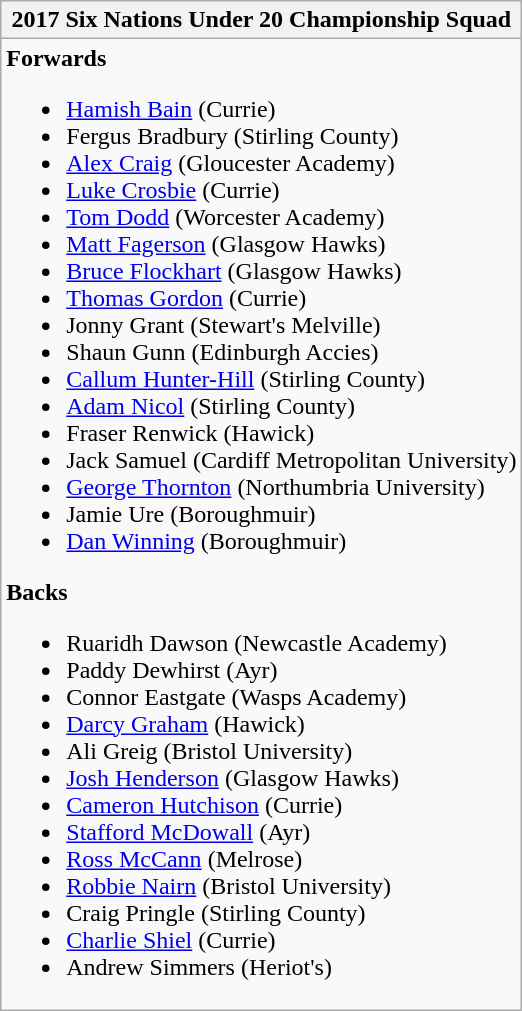<table class="wikitable collapsible collapsed">
<tr>
<th>2017 Six Nations Under 20 Championship Squad</th>
</tr>
<tr>
<td><strong>Forwards</strong><br><ul><li><a href='#'>Hamish Bain</a> (Currie)</li><li>Fergus Bradbury (Stirling County)</li><li><a href='#'>Alex Craig</a> (Gloucester Academy)</li><li><a href='#'>Luke Crosbie</a> (Currie)</li><li><a href='#'>Tom Dodd</a> (Worcester Academy)</li><li><a href='#'>Matt Fagerson</a> (Glasgow Hawks)</li><li><a href='#'>Bruce Flockhart</a> (Glasgow Hawks)</li><li><a href='#'>Thomas Gordon</a> (Currie)</li><li>Jonny Grant (Stewart's Melville)</li><li>Shaun Gunn (Edinburgh Accies)</li><li><a href='#'>Callum Hunter-Hill</a> (Stirling County)</li><li><a href='#'>Adam Nicol</a> (Stirling County)</li><li>Fraser Renwick (Hawick)</li><li>Jack Samuel (Cardiff Metropolitan University)</li><li><a href='#'>George Thornton</a> (Northumbria University)</li><li>Jamie Ure (Boroughmuir)</li><li><a href='#'>Dan Winning</a> (Boroughmuir)</li></ul><strong>Backs</strong><ul><li>Ruaridh Dawson (Newcastle Academy)</li><li>Paddy Dewhirst (Ayr)</li><li>Connor Eastgate (Wasps Academy)</li><li><a href='#'>Darcy Graham</a> (Hawick)</li><li>Ali Greig (Bristol University)</li><li><a href='#'>Josh Henderson</a> (Glasgow Hawks)</li><li><a href='#'>Cameron Hutchison</a> (Currie)</li><li><a href='#'>Stafford McDowall</a> (Ayr)</li><li><a href='#'>Ross McCann</a> (Melrose)</li><li><a href='#'>Robbie Nairn</a> (Bristol University)</li><li>Craig Pringle (Stirling County)</li><li><a href='#'>Charlie Shiel</a> (Currie)</li><li>Andrew Simmers (Heriot's)</li></ul></td>
</tr>
</table>
